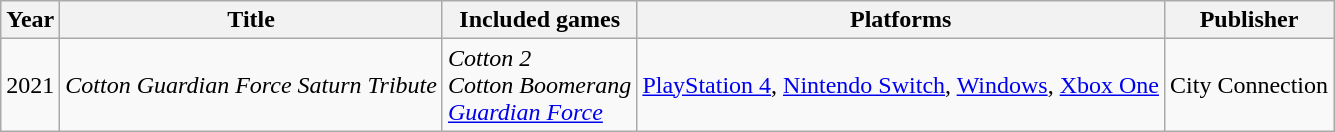<table class="wikitable sortable">
<tr>
<th>Year</th>
<th>Title</th>
<th>Included games</th>
<th>Platforms</th>
<th>Publisher</th>
</tr>
<tr>
<td>2021</td>
<td><em>Cotton Guardian Force Saturn Tribute</em></td>
<td><em>Cotton 2</em> <br> <em>Cotton Boomerang</em> <br> <em><a href='#'>Guardian Force</a></em></td>
<td><a href='#'>PlayStation 4</a>, <a href='#'>Nintendo Switch</a>, <a href='#'>Windows</a>, <a href='#'>Xbox One</a></td>
<td>City Connection</td>
</tr>
</table>
